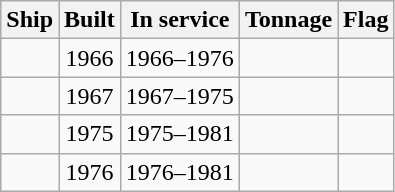<table class="wikitable">
<tr>
<th>Ship</th>
<th>Built</th>
<th>In service</th>
<th>Tonnage</th>
<th>Flag</th>
</tr>
<tr>
<td></td>
<td align="Center">1966</td>
<td align="Center">1966–1976</td>
<td align="Right"></td>
<td></td>
</tr>
<tr>
<td></td>
<td align="Center">1967</td>
<td align="Center">1967–1975</td>
<td align="Right"></td>
<td></td>
</tr>
<tr>
<td></td>
<td align="Center">1975</td>
<td align="Center">1975–1981</td>
<td align="Right"></td>
<td></td>
</tr>
<tr>
<td></td>
<td align="Center">1976</td>
<td align="Center">1976–1981</td>
<td align="Right"></td>
<td></td>
</tr>
</table>
